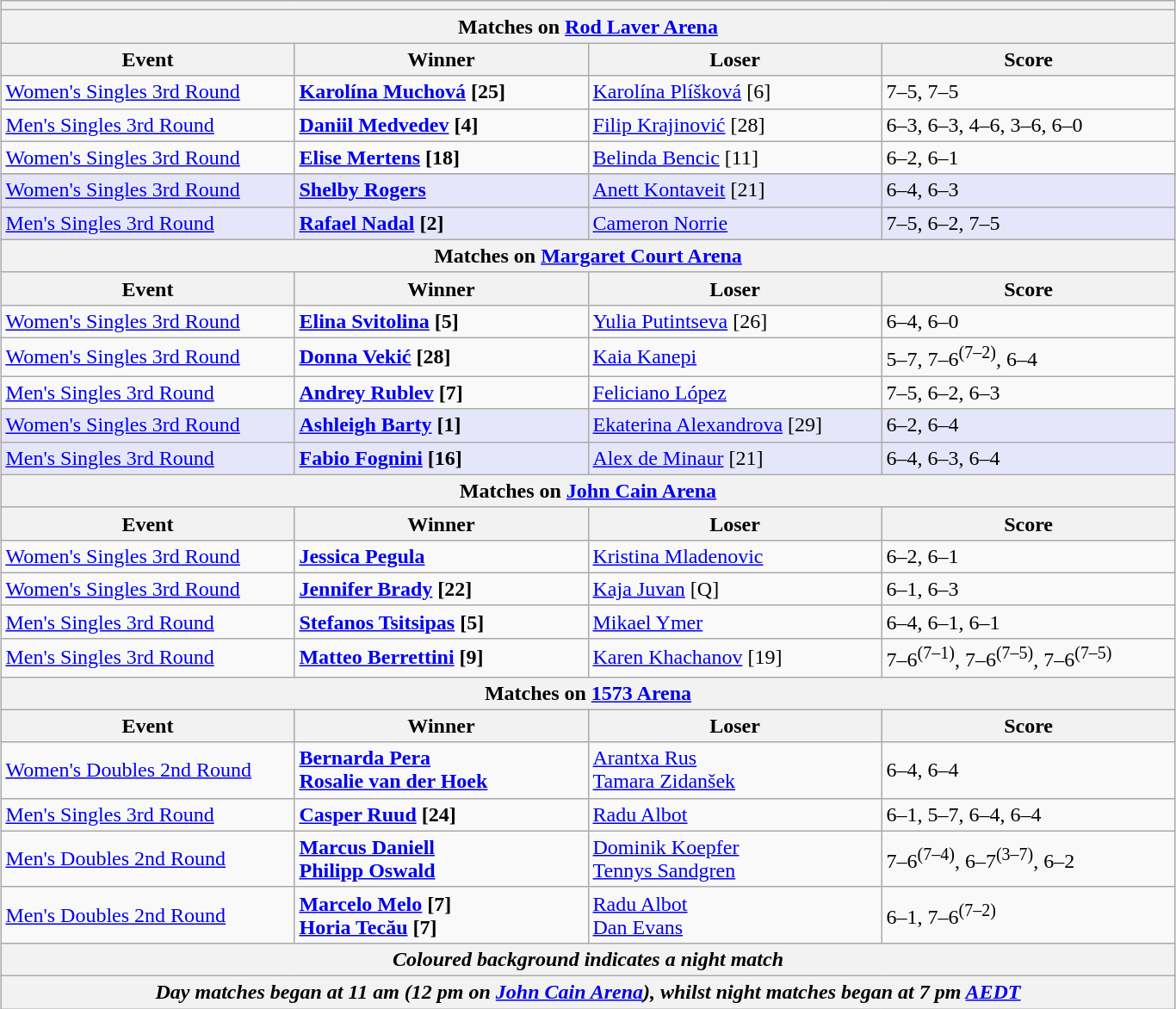<table class="wikitable collapsible uncollapsed" style="margin:auto;">
<tr>
<th colspan=4></th>
</tr>
<tr>
<th colspan=4><strong>Matches on <a href='#'>Rod Laver Arena</a></strong></th>
</tr>
<tr>
<th style="width:220px;">Event</th>
<th style="width:220px;">Winner</th>
<th style="width:220px;">Loser</th>
<th style="width:220px;">Score</th>
</tr>
<tr>
<td><a href='#'>Women's Singles 3rd Round</a></td>
<td> <strong><a href='#'>Karolína Muchová</a> [25]</strong></td>
<td> <a href='#'>Karolína Plíšková</a> [6]</td>
<td>7–5, 7–5</td>
</tr>
<tr>
<td><a href='#'>Men's Singles 3rd Round</a></td>
<td> <strong><a href='#'>Daniil Medvedev</a> [4]</strong></td>
<td> <a href='#'>Filip Krajinović</a> [28]</td>
<td>6–3, 6–3, 4–6, 3–6, 6–0</td>
</tr>
<tr>
<td><a href='#'>Women's Singles 3rd Round</a></td>
<td> <strong><a href='#'>Elise Mertens</a> [18]</strong></td>
<td> <a href='#'>Belinda Bencic</a> [11]</td>
<td>6–2, 6–1</td>
</tr>
<tr>
</tr>
<tr bgcolor=lavender>
<td><a href='#'>Women's Singles 3rd Round</a></td>
<td> <strong><a href='#'>Shelby Rogers</a></strong></td>
<td> <a href='#'>Anett Kontaveit</a> [21]</td>
<td>6–4, 6–3</td>
</tr>
<tr bgcolor=lavender>
<td><a href='#'>Men's Singles 3rd Round</a></td>
<td> <strong><a href='#'>Rafael Nadal</a> [2]</strong></td>
<td> <a href='#'>Cameron Norrie</a></td>
<td>7–5, 6–2, 7–5</td>
</tr>
<tr>
<th colspan=4><strong>Matches on <a href='#'>Margaret Court Arena</a></strong></th>
</tr>
<tr>
<th style="width:220px;">Event</th>
<th style="width:220px;">Winner</th>
<th style="width:220px;">Loser</th>
<th style="width:220px;">Score</th>
</tr>
<tr>
<td><a href='#'>Women's Singles 3rd Round</a></td>
<td> <strong><a href='#'>Elina Svitolina</a> [5]</strong></td>
<td> <a href='#'>Yulia Putintseva</a> [26]</td>
<td>6–4, 6–0</td>
</tr>
<tr>
<td><a href='#'>Women's Singles 3rd Round</a></td>
<td> <strong><a href='#'>Donna Vekić</a> [28]</strong></td>
<td> <a href='#'>Kaia Kanepi</a></td>
<td>5–7, 7–6<sup>(7–2)</sup>, 6–4</td>
</tr>
<tr>
<td><a href='#'>Men's Singles 3rd Round</a></td>
<td> <strong><a href='#'>Andrey Rublev</a> [7]</strong></td>
<td> <a href='#'>Feliciano López</a></td>
<td>7–5, 6–2, 6–3</td>
</tr>
<tr bgcolor=lavender>
<td><a href='#'>Women's Singles 3rd Round</a></td>
<td> <strong><a href='#'>Ashleigh Barty</a> [1]</strong></td>
<td> <a href='#'>Ekaterina Alexandrova</a> [29]</td>
<td>6–2, 6–4</td>
</tr>
<tr bgcolor=lavender>
<td><a href='#'>Men's Singles 3rd Round</a></td>
<td> <strong><a href='#'>Fabio Fognini</a> [16]</strong></td>
<td> <a href='#'>Alex de Minaur</a> [21]</td>
<td>6–4, 6–3, 6–4</td>
</tr>
<tr>
<th colspan=4><strong>Matches on <a href='#'>John Cain Arena</a></strong></th>
</tr>
<tr>
<th style="width:220px;">Event</th>
<th style="width:220px;">Winner</th>
<th style="width:220px;">Loser</th>
<th style="width:220px;">Score</th>
</tr>
<tr>
<td><a href='#'>Women's Singles 3rd Round</a></td>
<td> <strong><a href='#'>Jessica Pegula</a></strong></td>
<td> <a href='#'>Kristina Mladenovic</a></td>
<td>6–2, 6–1</td>
</tr>
<tr>
<td><a href='#'>Women's Singles 3rd Round</a></td>
<td> <strong><a href='#'>Jennifer Brady</a> [22]</strong></td>
<td> <a href='#'>Kaja Juvan</a> [Q]</td>
<td>6–1, 6–3</td>
</tr>
<tr>
<td><a href='#'>Men's Singles 3rd Round</a></td>
<td> <strong><a href='#'>Stefanos Tsitsipas</a> [5]</strong></td>
<td> <a href='#'>Mikael Ymer</a></td>
<td>6–4, 6–1, 6–1</td>
</tr>
<tr>
<td><a href='#'>Men's Singles 3rd Round</a></td>
<td> <strong><a href='#'>Matteo Berrettini</a> [9]</strong></td>
<td> <a href='#'>Karen Khachanov</a> [19]</td>
<td>7–6<sup>(7–1)</sup>, 7–6<sup>(7–5)</sup>, 7–6<sup>(7–5)</sup></td>
</tr>
<tr>
<th colspan=4><strong>Matches on <a href='#'>1573 Arena</a></strong></th>
</tr>
<tr>
<th style="width:220px;">Event</th>
<th style="width:220px;">Winner</th>
<th style="width:220px;">Loser</th>
<th style="width:220px;">Score</th>
</tr>
<tr>
<td><a href='#'>Women's Doubles 2nd Round</a></td>
<td> <strong><a href='#'>Bernarda Pera</a> <br>  <a href='#'>Rosalie van der Hoek</a></strong></td>
<td> <a href='#'>Arantxa Rus</a> <br>  <a href='#'>Tamara Zidanšek</a></td>
<td>6–4, 6–4</td>
</tr>
<tr>
<td><a href='#'>Men's Singles 3rd Round</a></td>
<td> <strong><a href='#'>Casper Ruud</a> [24]</strong></td>
<td> <a href='#'>Radu Albot</a></td>
<td>6–1, 5–7, 6–4, 6–4</td>
</tr>
<tr>
<td><a href='#'>Men's Doubles 2nd Round</a></td>
<td> <strong><a href='#'>Marcus Daniell</a> <br>  <a href='#'>Philipp Oswald</a></strong></td>
<td> <a href='#'>Dominik Koepfer</a> <br>  <a href='#'>Tennys Sandgren</a></td>
<td>7–6<sup>(7–4)</sup>, 6–7<sup>(3–7)</sup>, 6–2</td>
</tr>
<tr>
<td><a href='#'>Men's Doubles 2nd Round</a></td>
<td> <strong><a href='#'>Marcelo Melo</a> [7] <br>  <a href='#'>Horia Tecău</a> [7]</strong></td>
<td> <a href='#'>Radu Albot</a> <br>  <a href='#'>Dan Evans</a></td>
<td>6–1, 7–6<sup>(7–2)</sup></td>
</tr>
<tr>
<th colspan=4><em>Coloured background indicates a night match</em></th>
</tr>
<tr>
<th colspan=4><em>Day matches began at 11 am (12 pm on <a href='#'>John Cain Arena</a>), whilst night matches began at 7 pm <a href='#'>AEDT</a></em></th>
</tr>
</table>
